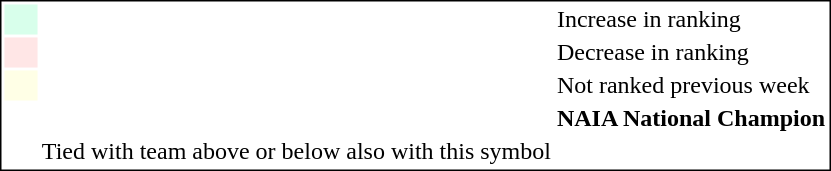<table style="border:1px solid black;"  align=right>
<tr>
<td style="background:#D8FFEB; width:20px;"></td>
<td> </td>
<td>Increase in ranking</td>
</tr>
<tr>
<td style="background:#FFE6E6; width:20px;"></td>
<td> </td>
<td>Decrease in ranking</td>
</tr>
<tr>
<td style="background:#FFFFE6; width:20px;"></td>
<td> </td>
<td>Not ranked previous week</td>
</tr>
<tr>
<td style="width:20px;"></td>
<td> </td>
<td><strong>NAIA National Champion</strong></td>
</tr>
<tr>
<td></td>
<td>Tied with team above or below also with this symbol</td>
</tr>
</table>
